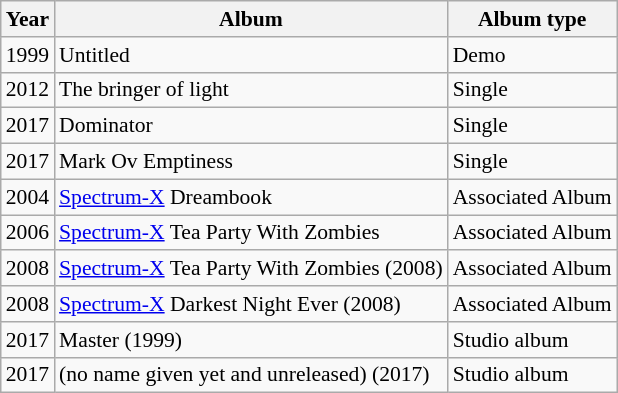<table class="wikitable plainrowheaders" style="text-align:left; font-size:90%;">
<tr>
<th>Year</th>
<th>Album</th>
<th>Album type</th>
</tr>
<tr>
<td>1999</td>
<td>Untitled</td>
<td>Demo</td>
</tr>
<tr>
<td>2012</td>
<td>The bringer of light</td>
<td>Single</td>
</tr>
<tr>
<td>2017</td>
<td>Dominator</td>
<td>Single</td>
</tr>
<tr>
<td>2017</td>
<td>Mark Ov Emptiness</td>
<td>Single</td>
</tr>
<tr>
<td>2004</td>
<td><a href='#'>Spectrum-X</a> Dreambook</td>
<td>Associated Album</td>
</tr>
<tr>
<td>2006</td>
<td><a href='#'>Spectrum-X</a> Tea Party With Zombies</td>
<td>Associated Album</td>
</tr>
<tr>
<td>2008</td>
<td><a href='#'>Spectrum-X</a> Tea Party With Zombies (2008)</td>
<td>Associated Album</td>
</tr>
<tr>
<td>2008</td>
<td><a href='#'>Spectrum-X</a> Darkest Night Ever (2008)</td>
<td>Associated Album</td>
</tr>
<tr>
<td>2017</td>
<td>Master (1999)</td>
<td>Studio album</td>
</tr>
<tr>
<td>2017</td>
<td>(no name given yet and unreleased) (2017)</td>
<td>Studio album</td>
</tr>
</table>
